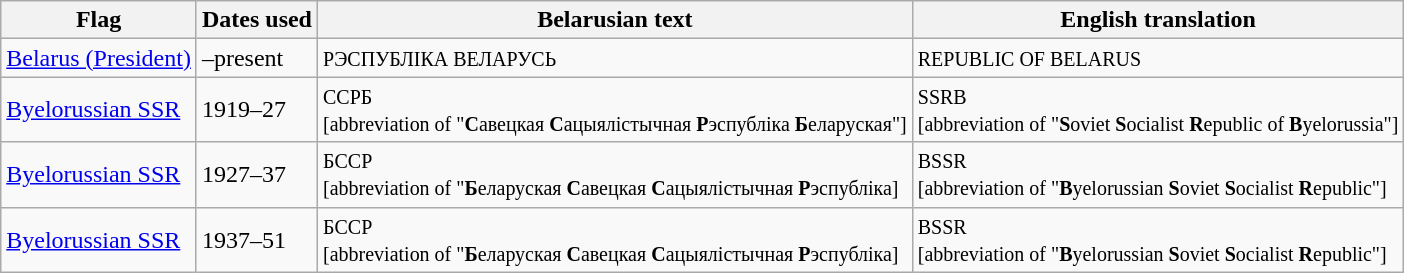<table class="wikitable sortable noresize">
<tr>
<th>Flag</th>
<th>Dates used</th>
<th>Belarusian text</th>
<th>English translation</th>
</tr>
<tr>
<td> <a href='#'>Belarus (President)</a></td>
<td>–present</td>
<td><small>РЭСПУБЛІКА ВЕЛАРУСЬ</small></td>
<td><small>REPUBLIC OF BELARUS</small></td>
</tr>
<tr>
<td> <a href='#'>Byelorussian SSR</a></td>
<td>1919–27</td>
<td><small>CCPБ<br>[abbreviation of "<strong>С</strong>авецкая <strong>С</strong>ацыялістычная <strong>Р</strong>эспубліка <strong>Б</strong>еларуская"]</small></td>
<td><small>SSRB<br>[abbreviation of "<strong>S</strong>oviet <strong>S</strong>ocialist <strong>R</strong>epublic of <strong>B</strong>yelorussia"]</small></td>
</tr>
<tr>
<td> <a href='#'>Byelorussian SSR</a></td>
<td>1927–37</td>
<td><small>БCCP<br>[abbreviation of "<strong>Б</strong>еларуская <strong>С</strong>авецкая <strong>С</strong>ацыялістычная <strong>Р</strong>эспубліка]</small></td>
<td><small>BSSR<br>[abbreviation of "<strong>B</strong>yelorussian <strong>S</strong>oviet <strong>S</strong>ocialist <strong>R</strong>epublic"]</small></td>
</tr>
<tr>
<td> <a href='#'>Byelorussian SSR</a></td>
<td>1937–51</td>
<td><small>БCCP<br>[abbreviation of "<strong>Б</strong>еларуская <strong>С</strong>авецкая <strong>С</strong>ацыялістычная <strong>Р</strong>эспубліка]</small></td>
<td><small>BSSR<br>[abbreviation of "<strong>B</strong>yelorussian <strong>S</strong>oviet <strong>S</strong>ocialist <strong>R</strong>epublic"]</small></td>
</tr>
</table>
